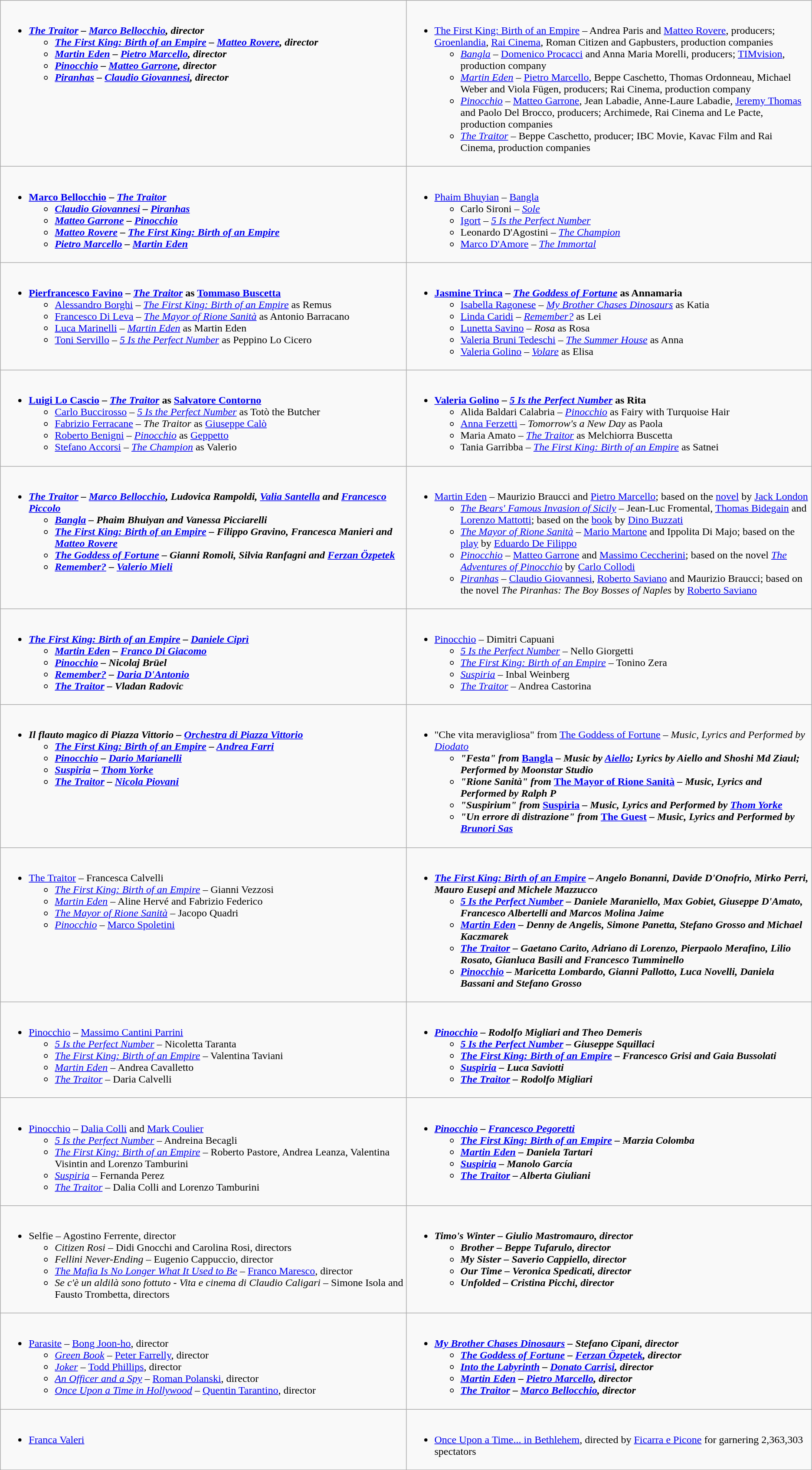<table class="wikitable" role="presentation">
<tr>
<td style="vertical-align:top; width:50%;"><br><ul><li><strong><em><a href='#'>The Traitor</a><em> – <a href='#'>Marco Bellocchio</a>, director<strong><ul><li></em><a href='#'>The First King: Birth of an Empire</a><em> – <a href='#'>Matteo Rovere</a>, director</li><li></em><a href='#'>Martin Eden</a><em> – <a href='#'>Pietro Marcello</a>, director</li><li></em><a href='#'>Pinocchio</a><em> – <a href='#'>Matteo Garrone</a>, director</li><li></em><a href='#'>Piranhas</a><em> – <a href='#'>Claudio Giovannesi</a>, director</li></ul></li></ul></td>
<td style="vertical-align:top; width:50%;"><br><ul><li></em></strong><a href='#'>The First King: Birth of an Empire</a></em> – Andrea Paris and <a href='#'>Matteo Rovere</a>, producers; <a href='#'>Groenlandia</a>, <a href='#'>Rai Cinema</a>, Roman Citizen and Gapbusters, production companies</strong><ul><li><em><a href='#'>Bangla</a></em> – <a href='#'>Domenico Procacci</a> and Anna Maria Morelli, producers; <a href='#'>TIMvision</a>, production company</li><li><em><a href='#'>Martin Eden</a></em> – <a href='#'>Pietro Marcello</a>, Beppe Caschetto, Thomas Ordonneau, Michael Weber and Viola Fügen, producers; Rai Cinema, production company</li><li><em><a href='#'>Pinocchio</a></em> – <a href='#'>Matteo Garrone</a>, Jean Labadie, Anne-Laure Labadie, <a href='#'>Jeremy Thomas</a> and Paolo Del Brocco, producers; Archimede, Rai Cinema and Le Pacte, production companies</li><li><em><a href='#'>The Traitor</a></em> – Beppe Caschetto, producer; IBC Movie, Kavac Film and Rai Cinema, production companies</li></ul></li></ul></td>
</tr>
<tr>
<td style="vertical-align:top; width:50%;"><br><ul><li><strong><a href='#'>Marco Bellocchio</a> – <em><a href='#'>The Traitor</a><strong><em><ul><li><a href='#'>Claudio Giovannesi</a> – </em><a href='#'>Piranhas</a><em></li><li><a href='#'>Matteo Garrone</a> – </em><a href='#'>Pinocchio</a><em></li><li><a href='#'>Matteo Rovere</a> – </em><a href='#'>The First King: Birth of an Empire</a><em></li><li><a href='#'>Pietro Marcello</a> – </em><a href='#'>Martin Eden</a><em></li></ul></li></ul></td>
<td style="vertical-align:top; width:50%;"><br><ul><li></strong><a href='#'>Phaim Bhuyian</a> – </em><a href='#'>Bangla</a></em></strong><ul><li>Carlo Sironi – <em><a href='#'>Sole</a></em></li><li><a href='#'>Igort</a> – <em><a href='#'>5 Is the Perfect Number</a></em></li><li>Leonardo D'Agostini – <em><a href='#'>The Champion</a></em></li><li><a href='#'>Marco D'Amore</a> – <em><a href='#'>The Immortal</a></em></li></ul></li></ul></td>
</tr>
<tr>
<td style="vertical-align:top; width:50%;"><br><ul><li><strong><a href='#'>Pierfrancesco Favino</a> – <em><a href='#'>The Traitor</a></em> as <a href='#'>Tommaso Buscetta</a></strong><ul><li><a href='#'>Alessandro Borghi</a> – <em><a href='#'>The First King: Birth of an Empire</a></em> as Remus</li><li><a href='#'>Francesco Di Leva</a> – <em><a href='#'>The Mayor of Rione Sanità</a></em> as Antonio Barracano</li><li><a href='#'>Luca Marinelli</a> – <em><a href='#'>Martin Eden</a></em> as Martin Eden</li><li><a href='#'>Toni Servillo</a> – <em><a href='#'>5 Is the Perfect Number</a></em> as Peppino Lo Cicero</li></ul></li></ul></td>
<td style="vertical-align:top; width:50%;"><br><ul><li><strong><a href='#'>Jasmine Trinca</a> – <em><a href='#'>The Goddess of Fortune</a></em> as Annamaria</strong><ul><li><a href='#'>Isabella Ragonese</a> – <em><a href='#'>My Brother Chases Dinosaurs</a></em> as Katia</li><li><a href='#'>Linda Caridi</a> – <em><a href='#'>Remember?</a></em> as Lei</li><li><a href='#'>Lunetta Savino</a> – <em>Rosa</em> as Rosa</li><li><a href='#'>Valeria Bruni Tedeschi</a> – <em><a href='#'>The Summer House</a></em> as Anna</li><li><a href='#'>Valeria Golino</a> – <em><a href='#'>Volare</a></em> as Elisa</li></ul></li></ul></td>
</tr>
<tr>
<td style="vertical-align:top; width:50%;"><br><ul><li><strong><a href='#'>Luigi Lo Cascio</a> – <em><a href='#'>The Traitor</a></em> as <a href='#'>Salvatore Contorno</a></strong><ul><li><a href='#'>Carlo Buccirosso</a> – <em><a href='#'>5 Is the Perfect Number</a></em> as Totò the Butcher</li><li><a href='#'>Fabrizio Ferracane</a> – <em>The Traitor</em> as <a href='#'>Giuseppe Calò</a></li><li><a href='#'>Roberto Benigni</a> – <em><a href='#'>Pinocchio</a></em> as <a href='#'>Geppetto</a></li><li><a href='#'>Stefano Accorsi</a> – <em><a href='#'>The Champion</a></em> as Valerio</li></ul></li></ul></td>
<td style="vertical-align:top; width:50%;"><br><ul><li><strong><a href='#'>Valeria Golino</a> – <em><a href='#'>5 Is the Perfect Number</a></em> as Rita</strong><ul><li>Alida Baldari Calabria – <em><a href='#'>Pinocchio</a></em> as Fairy with Turquoise Hair</li><li><a href='#'>Anna Ferzetti</a> – <em>Tomorrow's a New Day</em> as Paola</li><li>Maria Amato – <em><a href='#'>The Traitor</a></em> as Melchiorra Buscetta</li><li>Tania Garribba – <em><a href='#'>The First King: Birth of an Empire</a></em> as Satnei</li></ul></li></ul></td>
</tr>
<tr>
<td style="vertical-align:top; width:50%;"><br><ul><li><strong><em><a href='#'>The Traitor</a><em> – <a href='#'>Marco Bellocchio</a>, Ludovica Rampoldi, <a href='#'>Valia Santella</a> and <a href='#'>Francesco Piccolo</a><strong><ul><li></em><a href='#'>Bangla</a><em> – Phaim Bhuiyan and Vanessa Picciarelli</li><li></em><a href='#'>The First King: Birth of an Empire</a><em> – Filippo Gravino, Francesca Manieri and <a href='#'>Matteo Rovere</a></li><li></em><a href='#'>The Goddess of Fortune</a><em> – Gianni Romoli, Silvia Ranfagni and <a href='#'>Ferzan Özpetek</a></li><li></em><a href='#'>Remember?</a><em> – <a href='#'>Valerio Mieli</a></li></ul></li></ul></td>
<td style="vertical-align:top; width:50%;"><br><ul><li></em></strong><a href='#'>Martin Eden</a></em> – Maurizio Braucci and <a href='#'>Pietro Marcello</a>; based on the <a href='#'>novel</a> by <a href='#'>Jack London</a></strong><ul><li><em><a href='#'>The Bears' Famous Invasion of Sicily</a></em> – Jean-Luc Fromental, <a href='#'>Thomas Bidegain</a> and <a href='#'>Lorenzo Mattotti</a>; based on the <a href='#'>book</a> by <a href='#'>Dino Buzzati</a></li><li><em><a href='#'>The Mayor of Rione Sanità</a></em> – <a href='#'>Mario Martone</a> and Ippolita Di Majo; based on the <a href='#'>play</a> by <a href='#'>Eduardo De Filippo</a></li><li><em><a href='#'>Pinocchio</a></em> – <a href='#'>Matteo Garrone</a> and <a href='#'>Massimo Ceccherini</a>; based on the novel <em><a href='#'>The Adventures of Pinocchio</a></em> by <a href='#'>Carlo Collodi</a></li><li><em><a href='#'>Piranhas</a></em> – <a href='#'>Claudio Giovannesi</a>, <a href='#'>Roberto Saviano</a> and Maurizio Braucci; based on the novel <em>The Piranhas: The Boy Bosses of Naples</em> by <a href='#'>Roberto Saviano</a></li></ul></li></ul></td>
</tr>
<tr>
<td style="vertical-align:top; width:50%;"><br><ul><li><strong><em><a href='#'>The First King: Birth of an Empire</a><em> – <a href='#'>Daniele Ciprì</a><strong><ul><li></em><a href='#'>Martin Eden</a><em> – <a href='#'>Franco Di Giacomo</a></li><li></em><a href='#'>Pinocchio</a><em> – Nicolaj Brüel</li><li></em><a href='#'>Remember?</a><em> – <a href='#'>Daria D'Antonio</a></li><li></em><a href='#'>The Traitor</a><em> – Vladan Radovic</li></ul></li></ul></td>
<td style="vertical-align:top; width:50%;"><br><ul><li></em></strong><a href='#'>Pinocchio</a></em> – Dimitri Capuani</strong><ul><li><em><a href='#'>5 Is the Perfect Number</a></em> – Nello Giorgetti</li><li><em><a href='#'>The First King: Birth of an Empire</a></em> – Tonino Zera</li><li><em><a href='#'>Suspiria</a></em> – Inbal Weinberg</li><li><em><a href='#'>The Traitor</a></em> – Andrea Castorina</li></ul></li></ul></td>
</tr>
<tr>
<td style="vertical-align:top; width:50%;"><br><ul><li><strong><em>Il flauto magico di Piazza Vittorio<em> – <a href='#'>Orchestra di Piazza Vittorio</a><strong><ul><li></em><a href='#'>The First King: Birth of an Empire</a><em> – <a href='#'>Andrea Farri</a></li><li></em><a href='#'>Pinocchio</a><em> – <a href='#'>Dario Marianelli</a></li><li></em><a href='#'>Suspiria</a><em> – <a href='#'>Thom Yorke</a></li><li></em><a href='#'>The Traitor</a><em> – <a href='#'>Nicola Piovani</a></li></ul></li></ul></td>
<td style="vertical-align:top; width:50%;"><br><ul><li></strong>"Che vita meravigliosa" from </em><a href='#'>The Goddess of Fortune</a><em> – Music, Lyrics and Performed by <a href='#'>Diodato</a><strong><ul><li>"Festa" from </em><a href='#'>Bangla</a><em> – Music by <a href='#'>Aiello</a>; Lyrics by Aiello and Shoshi Md Ziaul; Performed by Moonstar Studio</li><li>"Rione Sanità" from </em><a href='#'>The Mayor of Rione Sanità</a><em> – Music, Lyrics and Performed by Ralph P</li><li>"Suspirium" from </em><a href='#'>Suspiria</a><em> – Music, Lyrics and Performed by <a href='#'>Thom Yorke</a></li><li>"Un errore di distrazione" from </em><a href='#'>The Guest</a><em> – Music, Lyrics and Performed by <a href='#'>Brunori Sas</a></li></ul></li></ul></td>
</tr>
<tr>
<td style="vertical-align:top; width:50%;"><br><ul><li></em></strong><a href='#'>The Traitor</a></em> – Francesca Calvelli</strong><ul><li><em><a href='#'>The First King: Birth of an Empire</a></em> – Gianni Vezzosi</li><li><em><a href='#'>Martin Eden</a></em> – Aline Hervé and Fabrizio Federico</li><li><em><a href='#'>The Mayor of Rione Sanità</a></em> – Jacopo Quadri</li><li><em><a href='#'>Pinocchio</a></em> – <a href='#'>Marco Spoletini</a></li></ul></li></ul></td>
<td style="vertical-align:top; width:50%;"><br><ul><li><strong><em><a href='#'>The First King: Birth of an Empire</a><em> – Angelo Bonanni, Davide D'Onofrio, Mirko Perri, Mauro Eusepi and Michele Mazzucco<strong><ul><li></em><a href='#'>5 Is the Perfect Number</a><em> – Daniele Maraniello, Max Gobiet, Giuseppe D'Amato, Francesco Albertelli and Marcos Molina Jaime</li><li></em><a href='#'>Martin Eden</a><em> – Denny de Angelis, Simone Panetta, Stefano Grosso and Michael Kaczmarek</li><li></em><a href='#'>The Traitor</a><em> – Gaetano Carito, Adriano di Lorenzo, Pierpaolo Merafino, Lilio Rosato, Gianluca Basili and Francesco Tumminello</li><li></em><a href='#'>Pinocchio</a><em> – Maricetta Lombardo, Gianni Pallotto, Luca Novelli, Daniela Bassani and Stefano Grosso</li></ul></li></ul></td>
</tr>
<tr>
<td style="vertical-align:top; width:50%;"><br><ul><li></em></strong><a href='#'>Pinocchio</a></em> – <a href='#'>Massimo Cantini Parrini</a></strong><ul><li><em><a href='#'>5 Is the Perfect Number</a></em> – Nicoletta Taranta</li><li><em><a href='#'>The First King: Birth of an Empire</a></em> – Valentina Taviani</li><li><em><a href='#'>Martin Eden</a></em> – Andrea Cavalletto</li><li><em><a href='#'>The Traitor</a></em> – Daria Calvelli</li></ul></li></ul></td>
<td style="vertical-align:top; width:50%;"><br><ul><li><strong><em><a href='#'>Pinocchio</a><em> – Rodolfo Migliari and Theo Demeris<strong><ul><li></em><a href='#'>5 Is the Perfect Number</a><em> – Giuseppe Squillaci</li><li></em><a href='#'>The First King: Birth of an Empire</a><em> – Francesco Grisi and Gaia Bussolati</li><li></em><a href='#'>Suspiria</a><em> – Luca Saviotti</li><li></em><a href='#'>The Traitor</a><em> – Rodolfo Migliari</li></ul></li></ul></td>
</tr>
<tr>
<td style="vertical-align:top; width:50%;"><br><ul><li></em></strong><a href='#'>Pinocchio</a></em> – <a href='#'>Dalia Colli</a> and <a href='#'>Mark Coulier</a></strong><ul><li><em><a href='#'>5 Is the Perfect Number</a></em> – Andreina Becagli</li><li><em><a href='#'>The First King: Birth of an Empire</a></em> – Roberto Pastore, Andrea Leanza, Valentina Visintin and Lorenzo Tamburini</li><li><em><a href='#'>Suspiria</a></em> – Fernanda Perez</li><li><em><a href='#'>The Traitor</a></em> – Dalia Colli and Lorenzo Tamburini</li></ul></li></ul></td>
<td style="vertical-align:top; width:50%;"><br><ul><li><strong><em><a href='#'>Pinocchio</a><em> – <a href='#'>Francesco Pegoretti</a><strong><ul><li></em><a href='#'>The First King: Birth of an Empire</a><em> – Marzia Colomba</li><li></em><a href='#'>Martin Eden</a><em> – Daniela Tartari</li><li></em><a href='#'>Suspiria</a><em> – Manolo García</li><li></em><a href='#'>The Traitor</a><em> – Alberta Giuliani</li></ul></li></ul></td>
</tr>
<tr>
<td style="vertical-align:top; width:50%;"><br><ul><li></em></strong>Selfie</em> – Agostino Ferrente, director</strong><ul><li><em>Citizen Rosi</em> – Didi Gnocchi and Carolina Rosi, directors</li><li><em>Fellini Never-Ending</em> – Eugenio Cappuccio, director</li><li><em><a href='#'>The Mafia Is No Longer What It Used to Be</a></em> – <a href='#'>Franco Maresco</a>, director</li><li><em>Se c'è un aldilà sono fottuto - Vita e cinema di Claudio Caligari</em> – Simone Isola and Fausto Trombetta, directors</li></ul></li></ul></td>
<td style="vertical-align:top; width:50%;"><br><ul><li><strong><em>Timo's Winter<em> – Giulio Mastromauro, director<strong><ul><li></em>Brother<em> – Beppe Tufarulo, director</li><li></em>My Sister<em> – Saverio Cappiello, director</li><li></em>Our Time<em> – Veronica Spedicati, director</li><li></em>Unfolded<em> – Cristina Picchi, director</li></ul></li></ul></td>
</tr>
<tr>
<td style="vertical-align:top; width:50%;"><br><ul><li></em></strong><a href='#'>Parasite</a></em> – <a href='#'>Bong Joon-ho</a>, director</strong><ul><li><em><a href='#'>Green Book</a></em> – <a href='#'>Peter Farrelly</a>, director</li><li><em><a href='#'>Joker</a></em> – <a href='#'>Todd Phillips</a>, director</li><li><em><a href='#'>An Officer and a Spy</a></em> – <a href='#'>Roman Polanski</a>, director</li><li><em><a href='#'>Once Upon a Time in Hollywood</a></em> – <a href='#'>Quentin Tarantino</a>, director</li></ul></li></ul></td>
<td style="vertical-align:top; width:50%;"><br><ul><li><strong><em><a href='#'>My Brother Chases Dinosaurs</a><em> – Stefano Cipani, director<strong><ul><li></em><a href='#'>The Goddess of Fortune</a><em> – <a href='#'>Ferzan Özpetek</a>, director</li><li></em><a href='#'>Into the Labyrinth</a><em> – <a href='#'>Donato Carrisi</a>, director</li><li></em><a href='#'>Martin Eden</a><em> – <a href='#'>Pietro Marcello</a>, director</li><li></em><a href='#'>The Traitor</a><em> – <a href='#'>Marco Bellocchio</a>, director</li></ul></li></ul></td>
</tr>
<tr>
<td style="vertical-align:top; width:50%;"><br><ul><li></strong><a href='#'>Franca Valeri</a><strong></li></ul></td>
<td style="vertical-align:top; width:50%;"><br><ul><li></em></strong><a href='#'>Once Upon a Time... in Bethlehem</a></em>, directed by <a href='#'>Ficarra e Picone</a> for garnering 2,363,303 spectators</strong></li></ul></td>
</tr>
</table>
